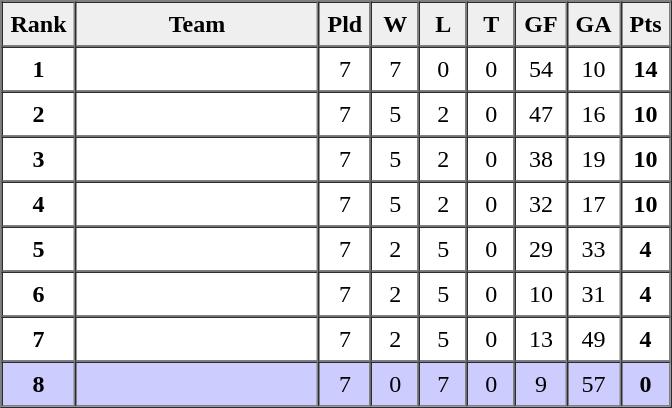<table border=1 cellpadding=5 cellspacing=0>
<tr>
<th bgcolor="#efefef" width="20">Rank</th>
<th bgcolor="#efefef" width="150">Team</th>
<th bgcolor="#efefef" width="20">Pld</th>
<th bgcolor="#efefef" width="20">W</th>
<th bgcolor="#efefef" width="20">L</th>
<th bgcolor="#efefef" width="20">T</th>
<th bgcolor="#efefef" width="20">GF</th>
<th bgcolor="#efefef" width="20">GA</th>
<th bgcolor="#efefef" width="20">Pts</th>
</tr>
<tr align=center>
<td><strong>1</strong></td>
<td align=left></td>
<td>7</td>
<td>7</td>
<td>0</td>
<td>0</td>
<td>54</td>
<td>10</td>
<td><strong>14</strong></td>
</tr>
<tr align=center>
<td><strong>2</strong></td>
<td align=left></td>
<td>7</td>
<td>5</td>
<td>2</td>
<td>0</td>
<td>47</td>
<td>16</td>
<td><strong>10</strong></td>
</tr>
<tr align=center>
<td><strong>3</strong></td>
<td align=left></td>
<td>7</td>
<td>5</td>
<td>2</td>
<td>0</td>
<td>38</td>
<td>19</td>
<td><strong>10</strong></td>
</tr>
<tr align=center>
<td><strong>4</strong></td>
<td align=left></td>
<td>7</td>
<td>5</td>
<td>2</td>
<td>0</td>
<td>32</td>
<td>17</td>
<td><strong>10</strong></td>
</tr>
<tr align=center>
<td><strong>5</strong></td>
<td align=left></td>
<td>7</td>
<td>2</td>
<td>5</td>
<td>0</td>
<td>29</td>
<td>33</td>
<td><strong>4</strong></td>
</tr>
<tr align=center>
<td><strong>6</strong></td>
<td align=left></td>
<td>7</td>
<td>2</td>
<td>5</td>
<td>0</td>
<td>10</td>
<td>31</td>
<td><strong>4</strong></td>
</tr>
<tr align=center>
<td><strong>7</strong></td>
<td align=left></td>
<td>7</td>
<td>2</td>
<td>5</td>
<td>0</td>
<td>13</td>
<td>49</td>
<td><strong>4</strong></td>
</tr>
<tr align=center bgcolor="ccccff">
<td><strong>8</strong></td>
<td align=left></td>
<td>7</td>
<td>0</td>
<td>7</td>
<td>0</td>
<td>9</td>
<td>57</td>
<td><strong>0</strong></td>
</tr>
</table>
